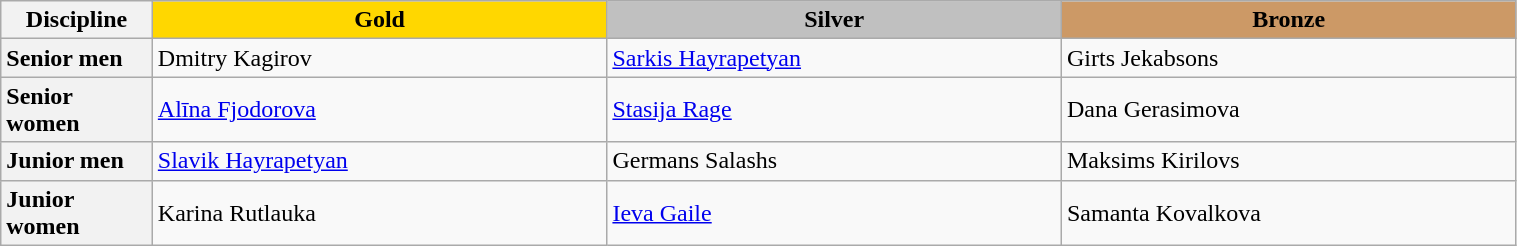<table class="wikitable unsortable" style="text-align:left; width:80%">
<tr>
<th scope="col">Discipline</th>
<td scope="col" style="text-align:center; width:30%; background:gold"><strong>Gold</strong></td>
<td scope="col" style="text-align:center; width:30%; background:silver"><strong>Silver</strong></td>
<td scope="col" style="text-align:center; width:30%; background:#c96"><strong>Bronze</strong></td>
</tr>
<tr>
<th scope="row" style="text-align:left">Senior men</th>
<td> Dmitry Kagirov</td>
<td> <a href='#'>Sarkis Hayrapetyan</a></td>
<td> Girts Jekabsons</td>
</tr>
<tr>
<th scope="row" style="text-align:left">Senior women</th>
<td> <a href='#'>Alīna Fjodorova</a></td>
<td> <a href='#'>Stasija Rage</a></td>
<td> Dana Gerasimova</td>
</tr>
<tr>
<th scope="row" style="text-align:left">Junior men</th>
<td> <a href='#'>Slavik Hayrapetyan</a></td>
<td> Germans Salashs</td>
<td> Maksims Kirilovs</td>
</tr>
<tr>
<th scope="row" style="text-align:left">Junior women</th>
<td> Karina Rutlauka</td>
<td> <a href='#'>Ieva Gaile</a></td>
<td> Samanta Kovalkova</td>
</tr>
</table>
